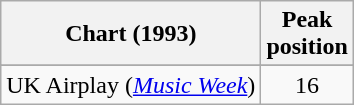<table class="wikitable">
<tr>
<th>Chart (1993)</th>
<th>Peak<br>position</th>
</tr>
<tr>
</tr>
<tr>
</tr>
<tr>
<td>UK Airplay (<em><a href='#'>Music Week</a></em>)</td>
<td align="center">16</td>
</tr>
</table>
